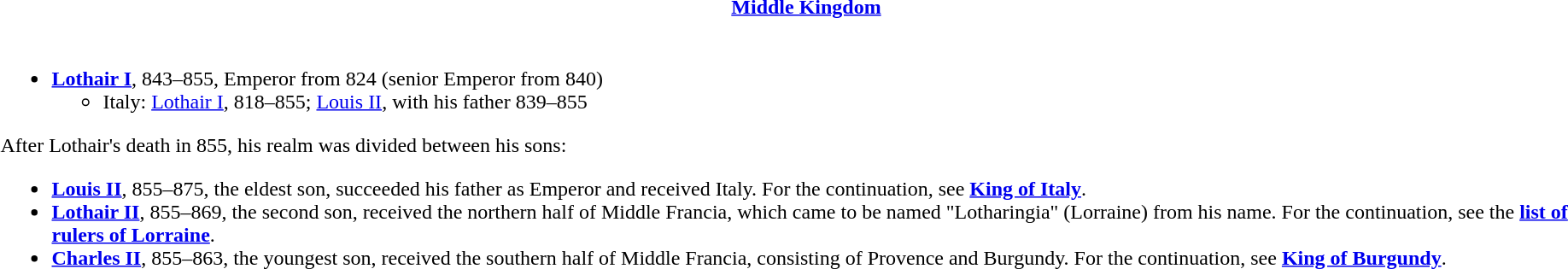<table class="toccolours">
<tr>
<th><a href='#'>Middle Kingdom</a></th>
</tr>
<tr>
<td><br><ul><li><strong><a href='#'>Lothair I</a></strong>, 843–855, Emperor from 824 (senior Emperor from 840)<ul><li>Italy: <a href='#'>Lothair I</a>, 818–855; <a href='#'>Louis II</a>, with his father 839–855</li></ul></li></ul>After Lothair's death in 855, his realm was divided between his sons:<ul><li><strong><a href='#'>Louis II</a></strong>, 855–875, the eldest son, succeeded his father as Emperor and received Italy. For the continuation, see <strong><a href='#'>King of Italy</a></strong>.</li><li><strong><a href='#'>Lothair II</a></strong>, 855–869, the second son, received the northern half of Middle Francia, which came to be named "Lotharingia" (Lorraine) from his name. For the continuation, see the <strong><a href='#'>list of rulers of Lorraine</a></strong>.</li><li><strong><a href='#'>Charles II</a></strong>, 855–863, the youngest son, received the southern half of Middle Francia, consisting of Provence and Burgundy. For the continuation, see <strong><a href='#'>King of Burgundy</a></strong>.</li></ul></td>
</tr>
</table>
